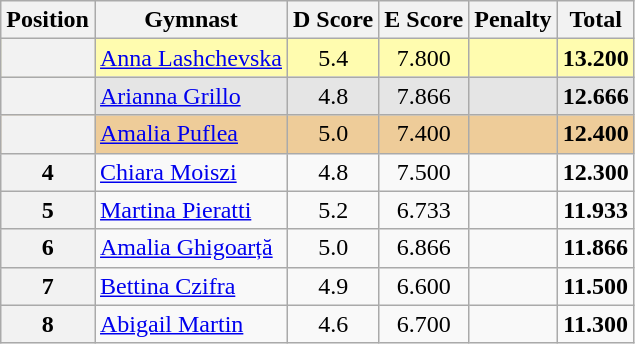<table style="text-align:center;" class="wikitable sortable">
<tr>
<th>Position</th>
<th>Gymnast</th>
<th>D Score</th>
<th>E Score</th>
<th>Penalty</th>
<th>Total</th>
</tr>
<tr style="background:#fffcaf;">
<th scope="row" style="text-align:center"></th>
<td style="text-align:left;"> <a href='#'>Anna Lashchevska</a></td>
<td>5.4</td>
<td>7.800</td>
<td></td>
<td><strong>13.200</strong></td>
</tr>
<tr style="background:#e5e5e5;">
<th scope="row" style="text-align:center"></th>
<td style="text-align:left;"> <a href='#'>Arianna Grillo</a></td>
<td>4.8</td>
<td>7.866</td>
<td></td>
<td><strong>12.666</strong></td>
</tr>
<tr style="background:#ec9;">
<th scope="row" style="text-align:center"></th>
<td style="text-align:left;"> <a href='#'>Amalia Puflea</a></td>
<td>5.0</td>
<td>7.400</td>
<td></td>
<td><strong>12.400</strong></td>
</tr>
<tr>
<th>4</th>
<td style="text-align:left;"> <a href='#'>Chiara Moiszi</a></td>
<td>4.8</td>
<td>7.500</td>
<td></td>
<td><strong>12.300</strong></td>
</tr>
<tr>
<th>5</th>
<td style="text-align:left;"> <a href='#'>Martina Pieratti</a></td>
<td>5.2</td>
<td>6.733</td>
<td></td>
<td><strong>11.933</strong></td>
</tr>
<tr>
<th>6</th>
<td style="text-align:left;"> <a href='#'>Amalia Ghigoarță</a></td>
<td>5.0</td>
<td>6.866</td>
<td></td>
<td><strong>11.866</strong></td>
</tr>
<tr>
<th>7</th>
<td style="text-align:left;"> <a href='#'>Bettina Czifra</a></td>
<td>4.9</td>
<td>6.600</td>
<td></td>
<td><strong>11.500</strong></td>
</tr>
<tr>
<th>8</th>
<td style="text-align:left;"> <a href='#'>Abigail Martin</a></td>
<td>4.6</td>
<td>6.700</td>
<td></td>
<td><strong>11.300</strong></td>
</tr>
</table>
